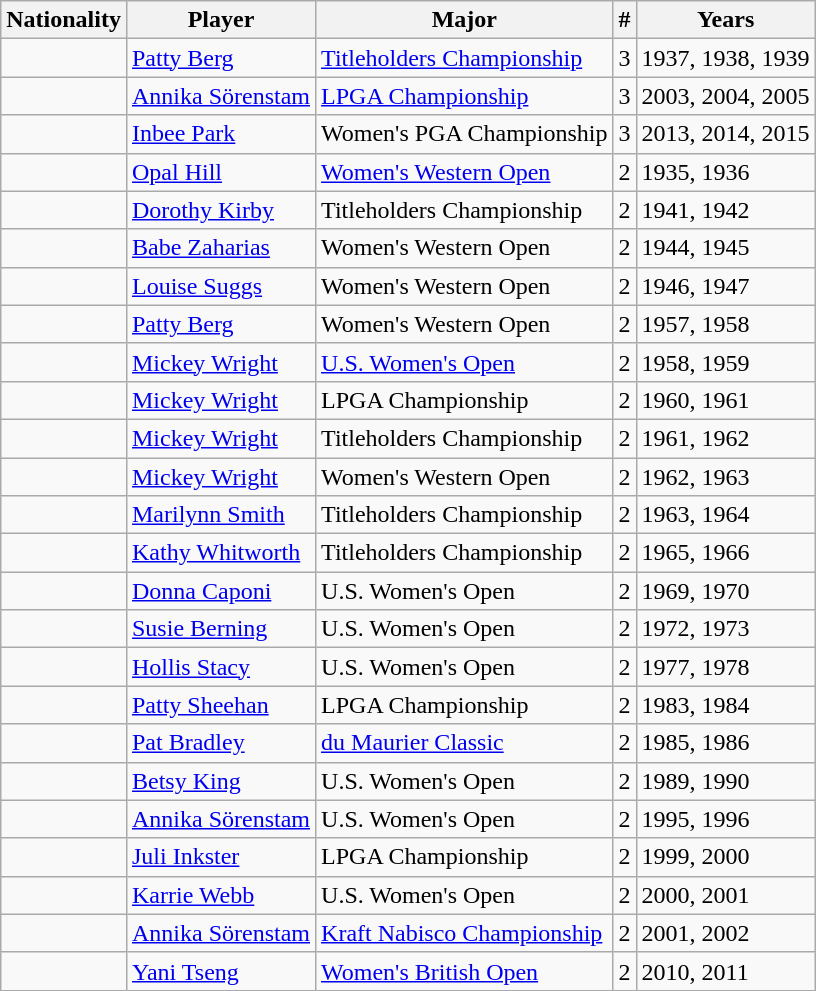<table class="sortable wikitable">
<tr>
<th>Nationality</th>
<th>Player</th>
<th>Major</th>
<th>#</th>
<th>Years</th>
</tr>
<tr>
<td></td>
<td><a href='#'>Patty Berg</a></td>
<td><a href='#'>Titleholders Championship</a></td>
<td align=center>3</td>
<td>1937, 1938, 1939</td>
</tr>
<tr>
<td></td>
<td><a href='#'>Annika Sörenstam</a></td>
<td><a href='#'>LPGA Championship</a></td>
<td align=center>3</td>
<td>2003, 2004, 2005</td>
</tr>
<tr>
<td></td>
<td><a href='#'>Inbee Park</a></td>
<td>Women's PGA Championship</td>
<td align=center>3</td>
<td>2013, 2014, 2015</td>
</tr>
<tr>
<td></td>
<td><a href='#'>Opal Hill</a></td>
<td><a href='#'>Women's Western Open</a></td>
<td align=center>2</td>
<td>1935, 1936</td>
</tr>
<tr>
<td></td>
<td><a href='#'>Dorothy Kirby</a></td>
<td>Titleholders Championship</td>
<td align=center>2</td>
<td>1941, 1942</td>
</tr>
<tr>
<td></td>
<td><a href='#'>Babe Zaharias</a></td>
<td>Women's Western Open</td>
<td align=center>2</td>
<td>1944, 1945</td>
</tr>
<tr>
<td></td>
<td><a href='#'>Louise Suggs</a></td>
<td>Women's Western Open</td>
<td align=center>2</td>
<td>1946, 1947</td>
</tr>
<tr>
<td></td>
<td><a href='#'>Patty Berg</a></td>
<td>Women's Western Open</td>
<td align=center>2</td>
<td>1957, 1958</td>
</tr>
<tr>
<td></td>
<td><a href='#'>Mickey Wright</a></td>
<td><a href='#'>U.S. Women's Open</a></td>
<td align=center>2</td>
<td>1958, 1959</td>
</tr>
<tr>
<td></td>
<td><a href='#'>Mickey Wright</a></td>
<td>LPGA Championship</td>
<td align=center>2</td>
<td>1960, 1961</td>
</tr>
<tr>
<td></td>
<td><a href='#'>Mickey Wright</a></td>
<td>Titleholders Championship</td>
<td align=center>2</td>
<td>1961, 1962</td>
</tr>
<tr>
<td></td>
<td><a href='#'>Mickey Wright</a></td>
<td>Women's Western Open</td>
<td align=center>2</td>
<td>1962, 1963</td>
</tr>
<tr>
<td></td>
<td><a href='#'>Marilynn Smith</a></td>
<td>Titleholders Championship</td>
<td align=center>2</td>
<td>1963, 1964</td>
</tr>
<tr>
<td></td>
<td><a href='#'>Kathy Whitworth</a></td>
<td>Titleholders Championship</td>
<td align=center>2</td>
<td>1965, 1966</td>
</tr>
<tr>
<td></td>
<td><a href='#'>Donna Caponi</a></td>
<td>U.S. Women's Open</td>
<td align=center>2</td>
<td>1969, 1970</td>
</tr>
<tr>
<td></td>
<td><a href='#'>Susie Berning</a></td>
<td>U.S. Women's Open</td>
<td align=center>2</td>
<td>1972, 1973</td>
</tr>
<tr>
<td></td>
<td><a href='#'>Hollis Stacy</a></td>
<td>U.S. Women's Open</td>
<td align=center>2</td>
<td>1977, 1978</td>
</tr>
<tr>
<td></td>
<td><a href='#'>Patty Sheehan</a></td>
<td>LPGA Championship</td>
<td align=center>2</td>
<td>1983, 1984</td>
</tr>
<tr>
<td></td>
<td><a href='#'>Pat Bradley</a></td>
<td><a href='#'>du Maurier Classic</a></td>
<td align=center>2</td>
<td>1985, 1986</td>
</tr>
<tr>
<td></td>
<td><a href='#'>Betsy King</a></td>
<td>U.S. Women's Open</td>
<td align=center>2</td>
<td>1989, 1990</td>
</tr>
<tr>
<td></td>
<td><a href='#'>Annika Sörenstam</a></td>
<td>U.S. Women's Open</td>
<td align=center>2</td>
<td>1995, 1996</td>
</tr>
<tr>
<td></td>
<td><a href='#'>Juli Inkster</a></td>
<td>LPGA Championship</td>
<td align=center>2</td>
<td>1999, 2000</td>
</tr>
<tr>
<td></td>
<td><a href='#'>Karrie Webb</a></td>
<td>U.S. Women's Open</td>
<td align=center>2</td>
<td>2000, 2001</td>
</tr>
<tr>
<td></td>
<td><a href='#'>Annika Sörenstam</a></td>
<td><a href='#'>Kraft Nabisco Championship</a></td>
<td align=center>2</td>
<td>2001, 2002</td>
</tr>
<tr>
<td></td>
<td><a href='#'>Yani Tseng</a></td>
<td><a href='#'>Women's British Open</a></td>
<td align=center>2</td>
<td>2010, 2011</td>
</tr>
</table>
